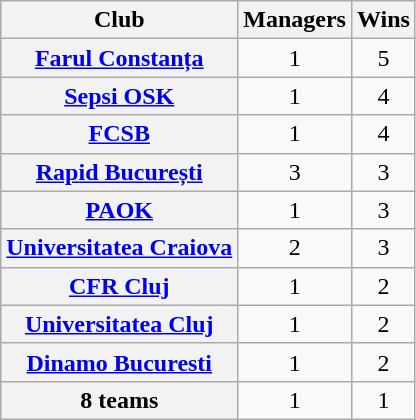<table class="wikitable sortable plainrowheaders" style=text-align:center>
<tr>
<th scope=col>Club</th>
<th scope=col>Managers</th>
<th scope=col>Wins</th>
</tr>
<tr>
<th scope="row"><a href='#'>Farul Constanța</a></th>
<td>1</td>
<td>5</td>
</tr>
<tr>
<th scope="row"><a href='#'>Sepsi OSK</a></th>
<td>1</td>
<td>4</td>
</tr>
<tr>
<th scope="row"><a href='#'>FCSB</a></th>
<td>1</td>
<td>4</td>
</tr>
<tr>
<th scope="row"><a href='#'>Rapid București</a></th>
<td>3</td>
<td>3</td>
</tr>
<tr>
<th scope="row"> <a href='#'>PAOK</a></th>
<td>1</td>
<td>3</td>
</tr>
<tr>
<th scope="row"><a href='#'>Universitatea Craiova</a></th>
<td>2</td>
<td>3</td>
</tr>
<tr>
<th scope="row"><a href='#'>CFR Cluj</a></th>
<td>1</td>
<td>2</td>
</tr>
<tr>
<th scope="row"><a href='#'>Universitatea Cluj</a></th>
<td>1</td>
<td>2</td>
</tr>
<tr>
<th scope="row"><a href='#'>Dinamo Bucuresti</a></th>
<td>1</td>
<td>2</td>
</tr>
<tr>
<th scope="row">8 teams</th>
<td>1</td>
<td>1</td>
</tr>
</table>
